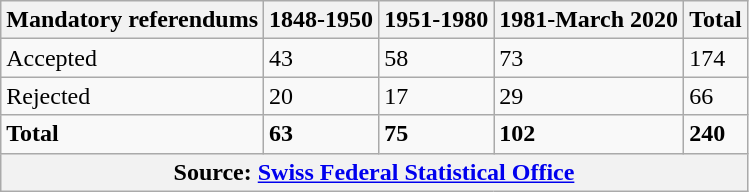<table class="wikitable">
<tr>
<th>Mandatory referendums</th>
<th>1848-1950</th>
<th>1951-1980</th>
<th>1981-March 2020</th>
<th>Total</th>
</tr>
<tr>
<td> Accepted</td>
<td>43</td>
<td>58</td>
<td>73</td>
<td>174</td>
</tr>
<tr>
<td> Rejected</td>
<td>20</td>
<td>17</td>
<td>29</td>
<td>66</td>
</tr>
<tr>
<td><strong>Total</strong></td>
<td><strong>63</strong></td>
<td><strong>75</strong></td>
<td><strong>102</strong></td>
<td><strong>240</strong></td>
</tr>
<tr>
<th colspan="5">Source: <a href='#'>Swiss Federal Statistical Office</a></th>
</tr>
</table>
